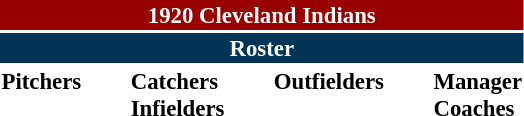<table class="toccolours" style="font-size: 95%;">
<tr>
<th colspan="10" style="background:#900; color:white; text-align:center;">1920 Cleveland Indians</th>
</tr>
<tr>
<td colspan="10" style="background:#023456; color:white; text-align:center;"><strong>Roster</strong></td>
</tr>
<tr>
<td valign="top"><strong>Pitchers</strong><br>











</td>
<td style="width:25px;"></td>
<td valign="top"><strong>Catchers</strong><br>


<strong>Infielders</strong>






</td>
<td style="width:25px;"></td>
<td valign="top"><strong>Outfielders</strong><br>




</td>
<td style="width:25px;"></td>
<td valign="top"><strong>Manager</strong><br>
<strong>Coaches</strong>
</td>
</tr>
</table>
